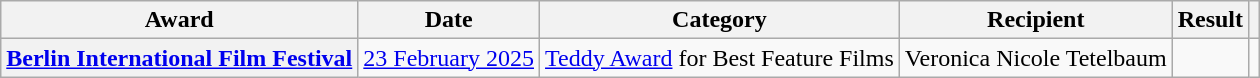<table class="wikitable sortable plainrowheaders">
<tr>
<th>Award</th>
<th>Date</th>
<th>Category</th>
<th>Recipient</th>
<th>Result</th>
<th></th>
</tr>
<tr>
<th scope="row"><a href='#'>Berlin International Film Festival</a></th>
<td><a href='#'>23 February 2025</a></td>
<td><a href='#'>Teddy Award</a> for Best Feature Films</td>
<td>Veronica Nicole Tetelbaum</td>
<td></td>
<td align="center" rowspan="1"></td>
</tr>
</table>
